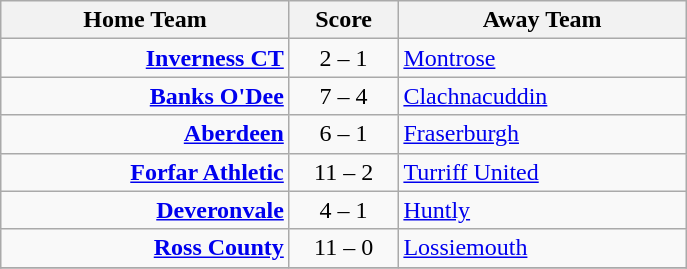<table class="wikitable" style="border-collapse: collapse;">
<tr>
<th align="right" width="185">Home Team</th>
<th align="center" width="65"> Score </th>
<th align="left" width="185">Away Team</th>
</tr>
<tr>
<td style="text-align: right;"><strong><a href='#'>Inverness CT</a></strong></td>
<td style="text-align: center;">2 – 1</td>
<td style="text-align: left;"><a href='#'>Montrose</a></td>
</tr>
<tr>
<td style="text-align: right;"><strong><a href='#'>Banks O'Dee</a></strong></td>
<td style="text-align: center;">7 – 4 </td>
<td style="text-align: left;"><a href='#'>Clachnacuddin</a></td>
</tr>
<tr>
<td style="text-align: right;"><strong><a href='#'>Aberdeen</a></strong></td>
<td style="text-align: center;">6 – 1</td>
<td style="text-align: left;"><a href='#'>Fraserburgh</a></td>
</tr>
<tr>
<td style="text-align: right;"><strong><a href='#'>Forfar Athletic</a></strong></td>
<td style="text-align: center;">11 – 2</td>
<td style="text-align: left;"><a href='#'>Turriff United</a></td>
</tr>
<tr>
<td style="text-align: right;"><strong><a href='#'>Deveronvale</a></strong></td>
<td style="text-align: center;">4 – 1</td>
<td style="text-align: left;"><a href='#'>Huntly</a></td>
</tr>
<tr>
<td style="text-align: right;"><strong><a href='#'>Ross County</a></strong></td>
<td style="text-align: center;">11 – 0</td>
<td style="text-align: left;"><a href='#'>Lossiemouth</a></td>
</tr>
<tr>
</tr>
</table>
